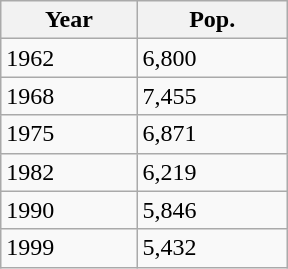<table class="wikitable" style="width:12em">
<tr>
<th>Year</th>
<th>Pop.</th>
</tr>
<tr>
<td>1962</td>
<td>6,800</td>
</tr>
<tr>
<td>1968</td>
<td>7,455</td>
</tr>
<tr>
<td>1975</td>
<td>6,871</td>
</tr>
<tr>
<td>1982</td>
<td>6,219</td>
</tr>
<tr>
<td>1990</td>
<td>5,846</td>
</tr>
<tr>
<td>1999</td>
<td>5,432</td>
</tr>
</table>
